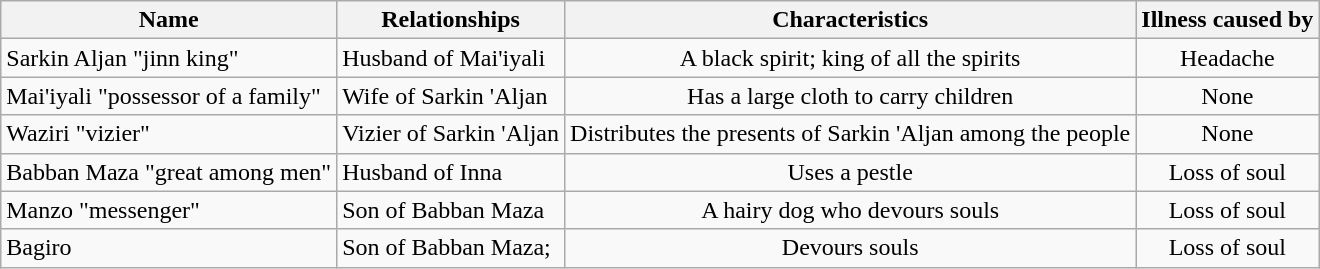<table class="wikitable">
<tr>
<th>Name</th>
<th>Relationships</th>
<th>Characteristics</th>
<th>Illness caused by</th>
</tr>
<tr>
<td>Sarkin Aljan "jinn king"</td>
<td>Husband of Mai'iyali</td>
<td style="text-align: center">A black spirit; king of all the spirits</td>
<td style="text-align: center">Headache</td>
</tr>
<tr>
<td>Mai'iyali "possessor of a family"</td>
<td>Wife of Sarkin 'Aljan</td>
<td style="text-align: center">Has a large cloth to carry children</td>
<td style="text-align: center">None</td>
</tr>
<tr>
<td>Waziri "vizier"</td>
<td>Vizier of Sarkin 'Aljan</td>
<td style="text-align: center">Distributes the presents of Sarkin 'Aljan among the people</td>
<td style="text-align: center">None</td>
</tr>
<tr>
<td>Babban Maza "great among men"</td>
<td>Husband of Inna</td>
<td style="text-align: center">Uses a pestle</td>
<td style="text-align: center">Loss of soul</td>
</tr>
<tr>
<td>Manzo "messenger"</td>
<td>Son of Babban Maza</td>
<td style="text-align: center">A hairy dog who devours souls</td>
<td style="text-align: center">Loss of soul</td>
</tr>
<tr>
<td>Bagiro</td>
<td>Son of Babban Maza;</td>
<td style="text-align: center">Devours souls</td>
<td style="text-align: center">Loss of soul</td>
</tr>
</table>
